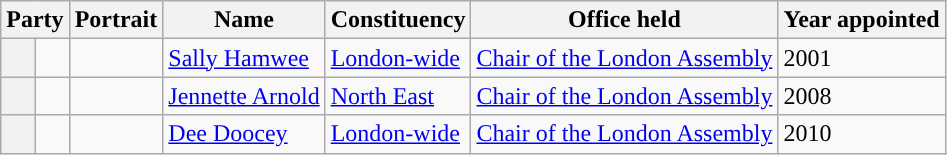<table class="wikitable sortable">
<tr>
<th colspan=2>Party</th>
<th>Portrait</th>
<th>Name</th>
<th>Constituency</th>
<th>Office held</th>
<th>Year appointed</th>
</tr>
<tr>
<th style="background-color: "></th>
<td></td>
<td></td>
<td><a href='#'>Sally Hamwee</a></td>
<td><a href='#'>London-wide</a></td>
<td><a href='#'>Chair of the London Assembly</a></td>
<td>2001</td>
</tr>
<tr>
<th style="background-color: "></th>
<td></td>
<td></td>
<td><a href='#'>Jennette Arnold</a></td>
<td><a href='#'>North East</a></td>
<td><a href='#'>Chair of the London Assembly</a></td>
<td>2008</td>
</tr>
<tr>
<th style="background-color: "></th>
<td></td>
<td></td>
<td><a href='#'>Dee Doocey</a></td>
<td><a href='#'>London-wide</a></td>
<td><a href='#'>Chair of the London Assembly</a></td>
<td>2010</td>
</tr>
</table>
